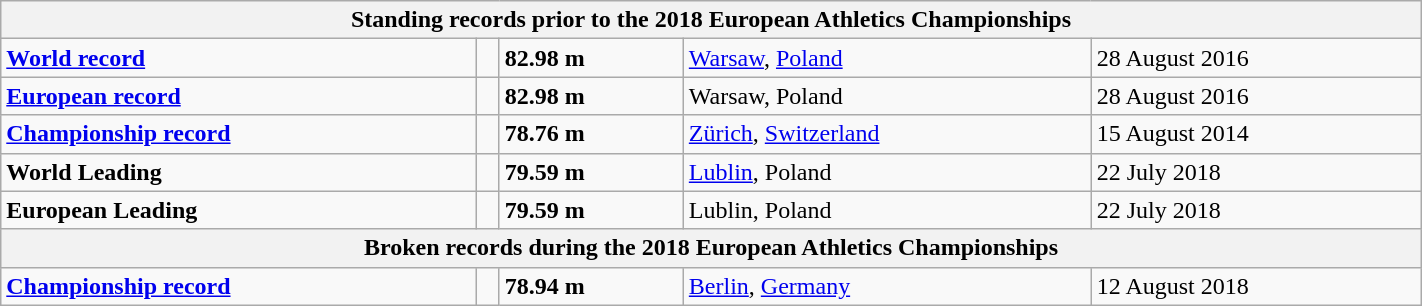<table class="wikitable" width=75%>
<tr>
<th colspan="5">Standing records prior to the 2018 European Athletics Championships</th>
</tr>
<tr>
<td><strong><a href='#'>World record</a></strong></td>
<td></td>
<td><strong>82.98 m</strong></td>
<td><a href='#'>Warsaw</a>, <a href='#'>Poland</a></td>
<td>28 August 2016</td>
</tr>
<tr>
<td><strong><a href='#'>European record</a></strong></td>
<td></td>
<td><strong>82.98 m</strong></td>
<td>Warsaw, Poland</td>
<td>28 August 2016</td>
</tr>
<tr>
<td><strong><a href='#'>Championship record</a></strong></td>
<td></td>
<td><strong>78.76 m</strong></td>
<td><a href='#'>Zürich</a>, <a href='#'>Switzerland</a></td>
<td>15 August 2014</td>
</tr>
<tr>
<td><strong>World Leading</strong></td>
<td></td>
<td><strong>79.59  m</strong></td>
<td><a href='#'>Lublin</a>, Poland</td>
<td>22 July 2018</td>
</tr>
<tr>
<td><strong>European Leading</strong></td>
<td></td>
<td><strong>79.59  m</strong></td>
<td>Lublin, Poland</td>
<td>22 July 2018</td>
</tr>
<tr>
<th colspan="5">Broken records during the 2018 European Athletics Championships</th>
</tr>
<tr>
<td><strong><a href='#'>Championship record</a></strong></td>
<td></td>
<td><strong>78.94 m</strong></td>
<td><a href='#'>Berlin</a>, <a href='#'>Germany</a></td>
<td>12 August 2018</td>
</tr>
</table>
